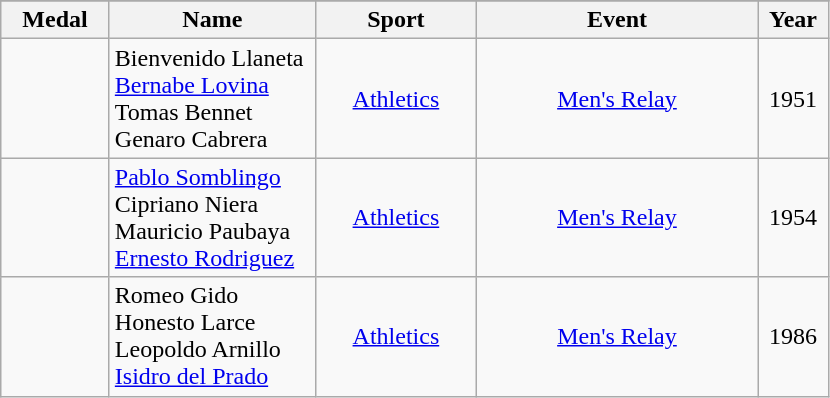<table class="wikitable"  style="font-size:100%;  text-align:center;">
<tr>
</tr>
<tr>
<th width="65">Medal</th>
<th width="130">Name</th>
<th width="100">Sport</th>
<th width="180">Event</th>
<th width="40">Year</th>
</tr>
<tr>
<td></td>
<td align=left>Bienvenido Llaneta<br><a href='#'>Bernabe Lovina</a><br>Tomas Bennet<br>Genaro Cabrera</td>
<td><a href='#'>Athletics</a></td>
<td><a href='#'>Men's  Relay</a></td>
<td>1951</td>
</tr>
<tr>
<td></td>
<td align=left><a href='#'>Pablo Somblingo</a><br>Cipriano Niera<br>Mauricio Paubaya<br><a href='#'>Ernesto Rodriguez</a></td>
<td><a href='#'>Athletics</a></td>
<td><a href='#'>Men's  Relay</a></td>
<td>1954</td>
</tr>
<tr>
<td></td>
<td align=left>Romeo Gido<br>Honesto Larce<br>Leopoldo Arnillo<br><a href='#'>Isidro del Prado</a></td>
<td><a href='#'>Athletics</a></td>
<td><a href='#'>Men's  Relay</a></td>
<td>1986</td>
</tr>
</table>
